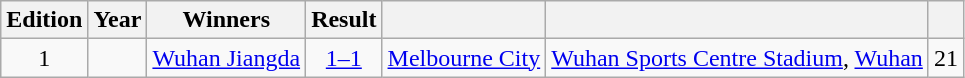<table class="wikitable plainrowheaders">
<tr>
<th>Edition</th>
<th>Year</th>
<th>Winners</th>
<th>Result</th>
<th></th>
<th></th>
<th></th>
</tr>
<tr>
<td style="text-align:center">1</td>
<td style="text-align:center"></td>
<td> <a href='#'>Wuhan Jiangda</a></td>
<td align=center><a href='#'>1–1</a> <br></td>
<td> <a href='#'>Melbourne City</a></td>
<td><a href='#'>Wuhan Sports Centre Stadium</a>, <a href='#'>Wuhan</a></td>
<td style="text-align:center">21</td>
</tr>
</table>
